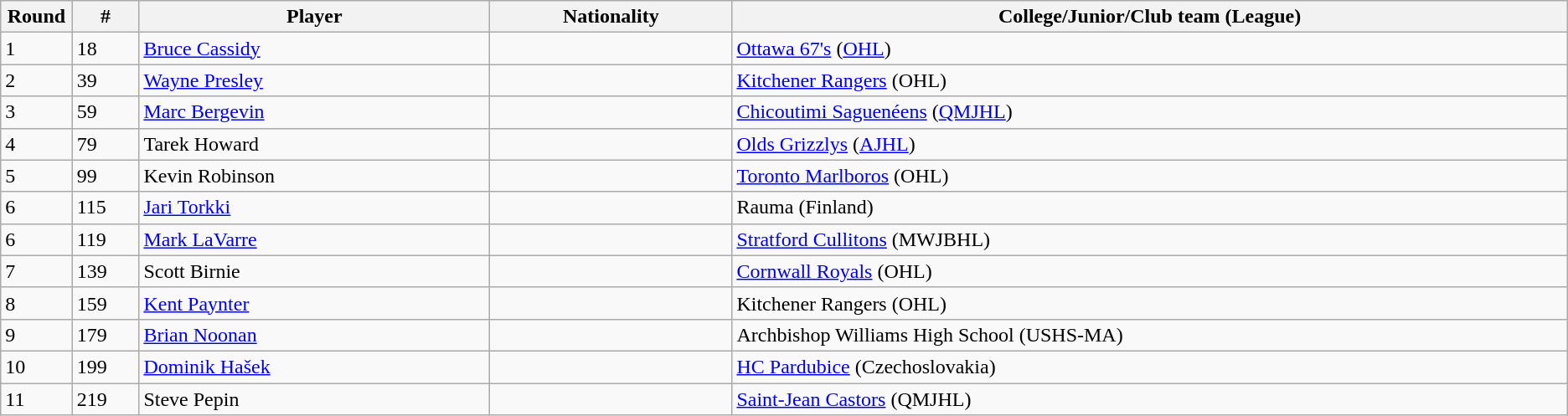<table class="wikitable">
<tr align="center">
<th bgcolor="#DDDDFF" width="4.0%">Round</th>
<th bgcolor="#DDDDFF" width="4.0%">#</th>
<th bgcolor="#DDDDFF" width="21.0%">Player</th>
<th bgcolor="#DDDDFF" width="14.5%">Nationality</th>
<th bgcolor="#DDDDFF" width="50.0%">College/Junior/Club team (League)</th>
</tr>
<tr>
<td>1</td>
<td>18</td>
<td><a href='#'>Bruce Cassidy</a></td>
<td></td>
<td><a href='#'>Ottawa 67's</a> (<a href='#'>OHL</a>)</td>
</tr>
<tr>
<td>2</td>
<td>39</td>
<td><a href='#'>Wayne Presley</a></td>
<td></td>
<td><a href='#'>Kitchener Rangers</a> (OHL)</td>
</tr>
<tr>
<td>3</td>
<td>59</td>
<td><a href='#'>Marc Bergevin</a></td>
<td></td>
<td><a href='#'>Chicoutimi Saguenéens</a> (<a href='#'>QMJHL</a>)</td>
</tr>
<tr>
<td>4</td>
<td>79</td>
<td>Tarek Howard</td>
<td></td>
<td><a href='#'>Olds Grizzlys</a> (<a href='#'>AJHL</a>)</td>
</tr>
<tr>
<td>5</td>
<td>99</td>
<td>Kevin Robinson</td>
<td></td>
<td><a href='#'>Toronto Marlboros</a> (OHL)</td>
</tr>
<tr>
<td>6</td>
<td>115</td>
<td><a href='#'>Jari Torkki</a></td>
<td></td>
<td>Rauma (Finland)</td>
</tr>
<tr>
<td>6</td>
<td>119</td>
<td><a href='#'>Mark LaVarre</a></td>
<td></td>
<td><a href='#'>Stratford Cullitons</a> (MWJBHL)</td>
</tr>
<tr>
<td>7</td>
<td>139</td>
<td>Scott Birnie</td>
<td></td>
<td><a href='#'>Cornwall Royals</a> (OHL)</td>
</tr>
<tr>
<td>8</td>
<td>159</td>
<td><a href='#'>Kent Paynter</a></td>
<td></td>
<td>Kitchener Rangers (OHL)</td>
</tr>
<tr>
<td>9</td>
<td>179</td>
<td><a href='#'>Brian Noonan</a></td>
<td></td>
<td>Archbishop Williams High School (USHS-MA)</td>
</tr>
<tr>
<td>10</td>
<td>199</td>
<td><a href='#'>Dominik Hašek</a></td>
<td></td>
<td><a href='#'>HC Pardubice</a> (Czechoslovakia)</td>
</tr>
<tr>
<td>11</td>
<td>219</td>
<td>Steve Pepin</td>
<td></td>
<td><a href='#'>Saint-Jean Castors</a> (QMJHL)</td>
</tr>
</table>
